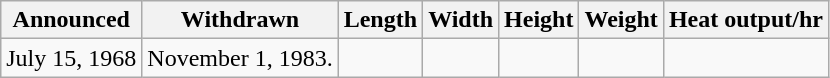<table class="wikitable">
<tr>
<th>Announced</th>
<th>Withdrawn</th>
<th>Length</th>
<th>Width</th>
<th>Height</th>
<th>Weight</th>
<th>Heat output/hr</th>
</tr>
<tr>
<td>July 15, 1968</td>
<td>November 1, 1983.</td>
<td></td>
<td></td>
<td></td>
<td></td>
<td></td>
</tr>
</table>
